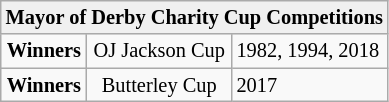<table class="wikitable" style="font-size:85%">
<tr>
<td colspan=3; bgcolor="#f0f0f0"; style="text-align: center; font-weight: bold;">Mayor of Derby Charity Cup Competitions</td>
</tr>
<tr>
<td style="text-align: center; font-weight: bold;">Winners</td>
<td style="text-align: center;">OJ Jackson Cup</td>
<td style="text-align: left;">1982, 1994, 2018</td>
</tr>
<tr>
<td style="text-align: center; font-weight: bold;">Winners</td>
<td style="text-align: center;">Butterley Cup</td>
<td style="text-align: left;">2017</td>
</tr>
</table>
